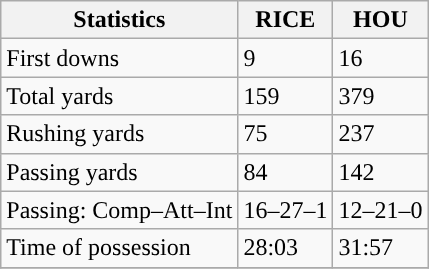<table class="wikitable" style="float: left;">
<tr>
<th>Statistics</th>
<th>RICE</th>
<th>HOU</th>
</tr>
<tr>
<td>First downs</td>
<td>9</td>
<td>16</td>
</tr>
<tr>
<td>Total yards</td>
<td>159</td>
<td>379</td>
</tr>
<tr>
<td>Rushing yards</td>
<td>75</td>
<td>237</td>
</tr>
<tr>
<td>Passing yards</td>
<td>84</td>
<td>142</td>
</tr>
<tr>
<td>Passing: Comp–Att–Int</td>
<td>16–27–1</td>
<td>12–21–0</td>
</tr>
<tr>
<td>Time of possession</td>
<td>28:03</td>
<td>31:57</td>
</tr>
<tr>
</tr>
</table>
